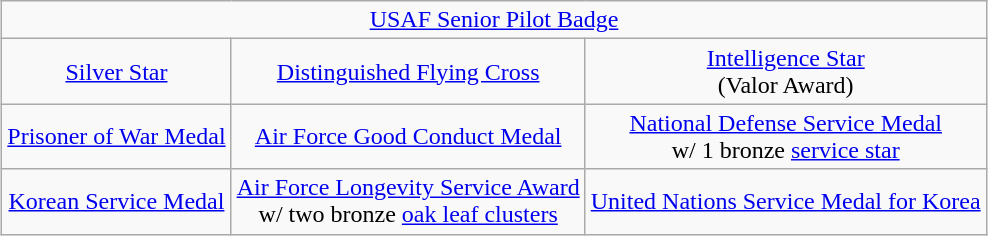<table class="wikitable" style="margin:1em auto; text-align:center;">
<tr>
<td colspan="3"><a href='#'>USAF Senior Pilot Badge</a></td>
</tr>
<tr>
<td><a href='#'>Silver Star</a></td>
<td><a href='#'>Distinguished Flying Cross</a></td>
<td><a href='#'>Intelligence Star</a><br>(Valor Award)</td>
</tr>
<tr>
<td><a href='#'>Prisoner of War Medal</a></td>
<td><a href='#'>Air Force Good Conduct Medal</a></td>
<td><a href='#'>National Defense Service Medal</a><br>w/ 1 bronze <a href='#'>service star</a></td>
</tr>
<tr>
<td><a href='#'>Korean Service Medal</a></td>
<td><a href='#'>Air Force Longevity Service Award</a><br>w/ two bronze <a href='#'>oak leaf clusters</a></td>
<td><a href='#'>United Nations Service Medal for Korea</a></td>
</tr>
</table>
